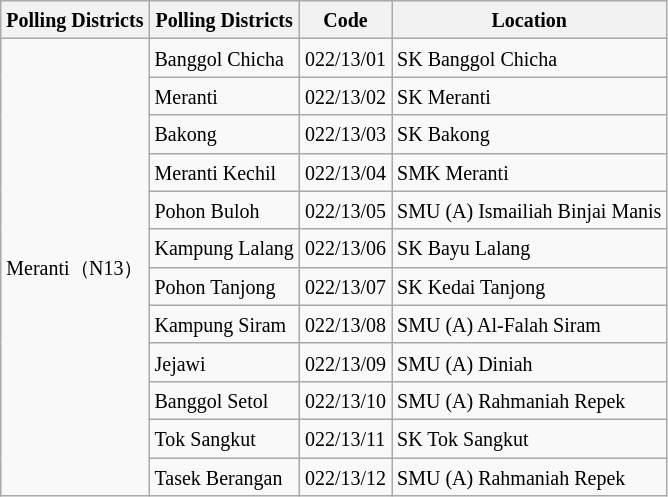<table class="wikitable sortable mw-collapsible">
<tr>
<th><small>Polling Districts</small></th>
<th><small>Polling Districts</small></th>
<th><small>Code</small></th>
<th><small>Location</small></th>
</tr>
<tr>
<td rowspan="12"><small>Meranti（N13）</small></td>
<td><small>Banggol Chicha</small></td>
<td><small>022/13/01</small></td>
<td><small>SK Banggol Chicha</small></td>
</tr>
<tr>
<td><small>Meranti</small></td>
<td><small>022/13/02</small></td>
<td><small>SK Meranti</small></td>
</tr>
<tr>
<td><small>Bakong</small></td>
<td><small>022/13/03</small></td>
<td><small>SK Bakong</small></td>
</tr>
<tr>
<td><small>Meranti Kechil</small></td>
<td><small>022/13/04</small></td>
<td><small>SMK Meranti</small></td>
</tr>
<tr>
<td><small>Pohon Buloh</small></td>
<td><small>022/13/05</small></td>
<td><small>SMU (A) Ismailiah Binjai Manis</small></td>
</tr>
<tr>
<td><small>Kampung Lalang</small></td>
<td><small>022/13/06</small></td>
<td><small>SK Bayu Lalang</small></td>
</tr>
<tr>
<td><small>Pohon Tanjong</small></td>
<td><small>022/13/07</small></td>
<td><small>SK Kedai Tanjong</small></td>
</tr>
<tr>
<td><small>Kampung Siram</small></td>
<td><small>022/13/08</small></td>
<td><small>SMU (A) Al-Falah Siram</small></td>
</tr>
<tr>
<td><small>Jejawi</small></td>
<td><small>022/13/09</small></td>
<td><small>SMU (A) Diniah</small></td>
</tr>
<tr>
<td><small>Banggol Setol</small></td>
<td><small>022/13/10</small></td>
<td><small>SMU (A) Rahmaniah Repek</small></td>
</tr>
<tr>
<td><small>Tok Sangkut</small></td>
<td><small>022/13/11</small></td>
<td><small>SK Tok Sangkut</small></td>
</tr>
<tr>
<td><small>Tasek Berangan</small></td>
<td><small>022/13/12</small></td>
<td><small>SMU (A) Rahmaniah Repek</small></td>
</tr>
</table>
